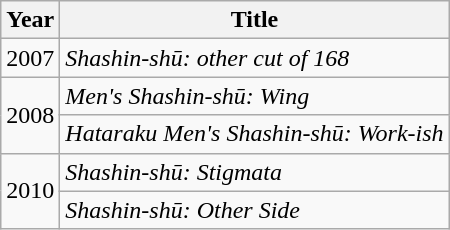<table class="wikitable">
<tr>
<th>Year</th>
<th>Title</th>
</tr>
<tr>
<td>2007</td>
<td><em>Shashin-shū: other cut of 168</em></td>
</tr>
<tr>
<td rowspan="2">2008</td>
<td><em>Men's Shashin-shū: Wing</em></td>
</tr>
<tr>
<td><em>Hataraku Men's Shashin-shū: Work-ish</em></td>
</tr>
<tr>
<td rowspan="2">2010</td>
<td><em>Shashin-shū: Stigmata</em></td>
</tr>
<tr>
<td><em>Shashin-shū: Other Side</em></td>
</tr>
</table>
